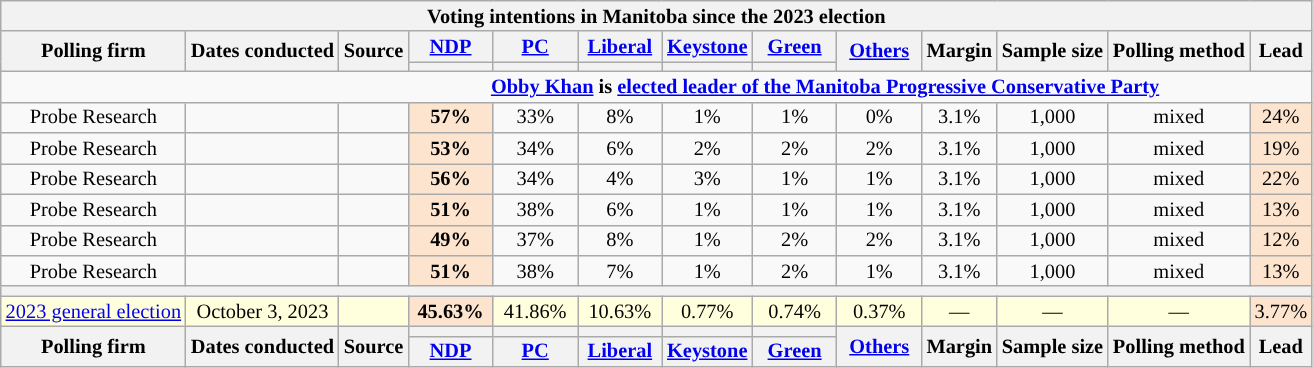<table class="wikitable sortable tpl-blanktable" style="text-align:center;font-size:85%;line-height:14px">
<tr>
<th colspan="13">Voting intentions in Manitoba since the 2023 election</th>
</tr>
<tr>
<th rowspan="2">Polling firm</th>
<th rowspan="2">Dates conducted</th>
<th rowspan="2">Source</th>
<th style="width:50px;" class="unsortable"><a href='#'>NDP</a></th>
<th style="width:50px;" class="unsortable"><a href='#'>PC</a></th>
<th style="width:50px;" class="unsortable"><a href='#'>Liberal</a></th>
<th style="width:50px;" class="unsortable"><a href='#'>Keystone</a></th>
<th style="width:50px;" class="unsortable"><a href='#'>Green</a></th>
<th rowspan="2" style="width:50px;"><a href='#'>Others</a></th>
<th rowspan="2">Margin </th>
<th rowspan="2">Sample size</th>
<th rowspan="2">Polling method</th>
<th rowspan="2" style="width:20px;">Lead</th>
</tr>
<tr>
<th style="background:"></th>
<th style="background:"></th>
<th style="background:"></th>
<th style="background:"></th>
<th style="background:"></th>
</tr>
<tr>
<td style="border-right-style:hidden;"></td>
<td style="border-right-style:hidden;"><strong></strong></td>
<td colspan="11"><strong><a href='#'>Obby Khan</a> is <a href='#'>elected leader of the Manitoba Progressive Conservative Party</a></strong></td>
</tr>
<tr>
<td>Probe Research</td>
<td></td>
<td></td>
<td style="background:#FCE4CF;"><strong>57%</strong></td>
<td>33%</td>
<td>8%</td>
<td>1%</td>
<td>1%</td>
<td>0%</td>
<td>3.1%</td>
<td>1,000</td>
<td>mixed</td>
<td style="background:#FCE4CF;">24%</td>
</tr>
<tr>
<td>Probe Research</td>
<td></td>
<td></td>
<td style="background:#FCE4CF;"><strong>53%</strong></td>
<td>34%</td>
<td>6%</td>
<td>2%</td>
<td>2%</td>
<td>2%</td>
<td>3.1%</td>
<td>1,000</td>
<td>mixed</td>
<td style="background:#FCE4CF;">19%</td>
</tr>
<tr>
<td>Probe Research</td>
<td></td>
<td></td>
<td style="background:#FCE4CF;"><strong>56%</strong></td>
<td>34%</td>
<td>4%</td>
<td>3%</td>
<td>1%</td>
<td>1%</td>
<td>3.1%</td>
<td>1,000</td>
<td>mixed</td>
<td style="background:#FCE4CF;">22%</td>
</tr>
<tr>
<td>Probe Research</td>
<td></td>
<td></td>
<td style="background:#FCE4CF;"><strong>51%</strong></td>
<td>38%</td>
<td>6%</td>
<td>1%</td>
<td>1%</td>
<td>1%</td>
<td>3.1%</td>
<td>1,000</td>
<td>mixed</td>
<td style="background:#FCE4CF;">13%</td>
</tr>
<tr>
<td>Probe Research</td>
<td></td>
<td></td>
<td style="background:#FCE4CF;"><strong>49%</strong></td>
<td>37%</td>
<td>8%</td>
<td>1%</td>
<td>2%</td>
<td>2%</td>
<td>3.1%</td>
<td>1,000</td>
<td>mixed</td>
<td style="background:#FCE4CF;">12%</td>
</tr>
<tr>
<td>Probe Research</td>
<td></td>
<td></td>
<td style="background:#FCE4CF;"><strong>51%</strong></td>
<td>38%</td>
<td>7%</td>
<td>1%</td>
<td>2%</td>
<td>1%</td>
<td>3.1%</td>
<td>1,000</td>
<td>mixed</td>
<td style="background:#FCE4CF;">13%</td>
</tr>
<tr>
<th colspan="13"></th>
</tr>
<tr style="background:#ffd;">
<td><a href='#'>2023 general election</a></td>
<td data-sort-value="2023-10-03">October 3, 2023</td>
<td></td>
<td style="background:#FCE4CF;"><strong>45.63%</strong></td>
<td>41.86%</td>
<td>10.63%</td>
<td>0.77%</td>
<td>0.74%</td>
<td>0.37%</td>
<td>—</td>
<td>—</td>
<td>—</td>
<td style="background:#FCE4CF;">3.77%</td>
</tr>
<tr>
<th rowspan="2">Polling firm</th>
<th rowspan="2">Dates conducted</th>
<th rowspan="2">Source</th>
<th style="background:"></th>
<th style="background:"></th>
<th style="background:"></th>
<th style="background:"></th>
<th style="background:"></th>
<th rowspan="2"><a href='#'>Others</a></th>
<th rowspan="2">Margin </th>
<th rowspan="2">Sample size</th>
<th rowspan="2">Polling method</th>
<th rowspan="2">Lead</th>
</tr>
<tr>
<th><a href='#'>NDP</a></th>
<th><a href='#'>PC</a></th>
<th><a href='#'>Liberal</a></th>
<th><a href='#'>Keystone</a></th>
<th><a href='#'>Green</a></th>
</tr>
</table>
